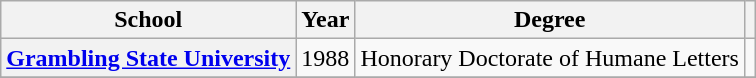<table class="wikitable sortable plainrowheaders">
<tr>
<th scope="col">School</th>
<th scope="col">Year</th>
<th scope="col">Degree</th>
<th scope="col" class="unsortable"></th>
</tr>
<tr>
<th scope="row"><a href='#'>Grambling State University</a></th>
<td>1988</td>
<td>Honorary Doctorate of Humane Letters</td>
<td style="text-align:center;"></td>
</tr>
<tr>
</tr>
</table>
